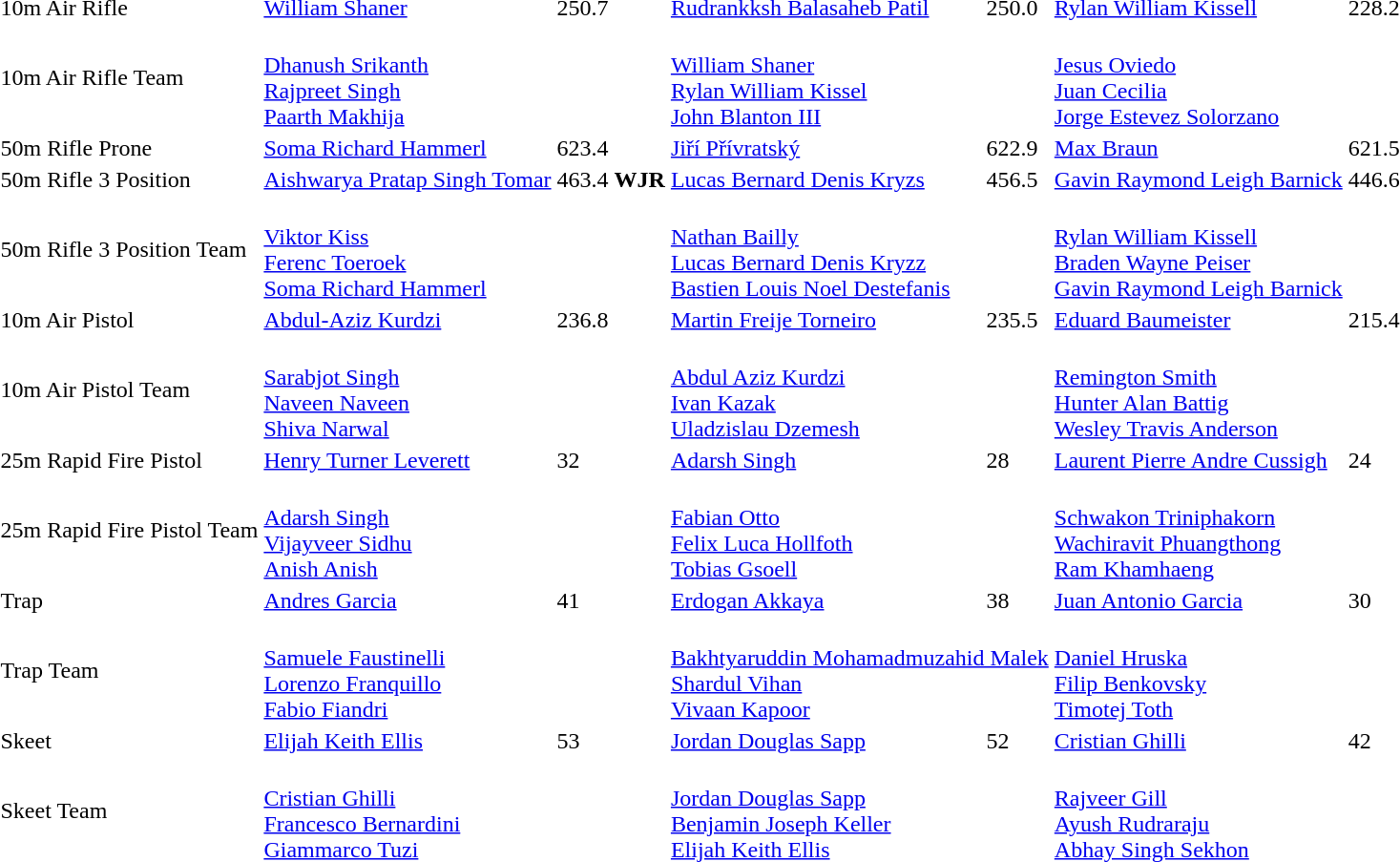<table>
<tr>
<td>10m Air Rifle</td>
<td><a href='#'>William Shaner</a><br></td>
<td>250.7</td>
<td><a href='#'>Rudrankksh Balasaheb Patil</a><br></td>
<td>250.0</td>
<td><a href='#'>Rylan William Kissell</a><br></td>
<td>228.2</td>
</tr>
<tr>
<td>10m Air Rifle Team</td>
<td colspan=2><br><a href='#'>Dhanush Srikanth</a><br><a href='#'>Rajpreet Singh</a><br><a href='#'>Paarth Makhija</a></td>
<td colspan=2><br><a href='#'>William Shaner</a><br><a href='#'>Rylan William Kissel</a><br><a href='#'>John Blanton III</a></td>
<td colspan=2><br><a href='#'>Jesus Oviedo</a><br><a href='#'>Juan Cecilia</a><br><a href='#'>Jorge Estevez Solorzano</a></td>
</tr>
<tr>
<td>50m Rifle Prone</td>
<td><a href='#'>Soma Richard Hammerl</a><br></td>
<td>623.4</td>
<td><a href='#'>Jiří Přívratský</a><br></td>
<td>622.9</td>
<td><a href='#'>Max Braun</a><br></td>
<td>621.5</td>
</tr>
<tr>
<td>50m Rifle 3 Position</td>
<td><a href='#'>Aishwarya Pratap Singh Tomar</a><br></td>
<td>463.4 <strong>WJR</strong></td>
<td><a href='#'>Lucas Bernard Denis Kryzs</a><br></td>
<td>456.5</td>
<td><a href='#'>Gavin Raymond Leigh Barnick</a><br></td>
<td>446.6</td>
</tr>
<tr>
<td>50m Rifle 3 Position Team</td>
<td colspan=2><br><a href='#'>Viktor Kiss</a><br><a href='#'>Ferenc Toeroek</a><br><a href='#'>Soma Richard Hammerl</a></td>
<td colspan=2><br><a href='#'>Nathan Bailly</a><br><a href='#'>Lucas Bernard Denis Kryzz</a><br><a href='#'>Bastien Louis Noel Destefanis</a></td>
<td colspan=2><br><a href='#'>Rylan William Kissell</a><br><a href='#'>Braden Wayne Peiser</a><br><a href='#'>Gavin Raymond Leigh Barnick</a></td>
</tr>
<tr>
<td>10m Air Pistol</td>
<td><a href='#'>Abdul-Aziz Kurdzi</a><br></td>
<td>236.8</td>
<td><a href='#'>Martin Freije Torneiro</a><br></td>
<td>235.5</td>
<td><a href='#'>Eduard Baumeister</a><br></td>
<td>215.4</td>
</tr>
<tr>
<td>10m Air Pistol Team</td>
<td colspan=2><br><a href='#'>Sarabjot Singh</a><br><a href='#'>Naveen Naveen</a><br><a href='#'>Shiva Narwal</a></td>
<td colspan=2><br><a href='#'>Abdul Aziz Kurdzi</a><br><a href='#'>Ivan Kazak</a><br><a href='#'>Uladzislau Dzemesh</a></td>
<td colspan=2><br><a href='#'>Remington Smith</a><br><a href='#'>Hunter Alan Battig</a><br><a href='#'>Wesley Travis Anderson</a></td>
</tr>
<tr>
<td>25m Rapid Fire Pistol</td>
<td><a href='#'>Henry Turner Leverett</a><br></td>
<td>32</td>
<td><a href='#'>Adarsh Singh</a><br></td>
<td>28</td>
<td><a href='#'>Laurent Pierre Andre Cussigh</a><br></td>
<td>24</td>
</tr>
<tr>
<td>25m Rapid Fire Pistol Team</td>
<td colspan=2><br><a href='#'>Adarsh Singh</a><br><a href='#'>Vijayveer Sidhu</a><br><a href='#'>Anish Anish</a></td>
<td colspan=2><br><a href='#'>Fabian Otto</a><br><a href='#'>Felix Luca Hollfoth</a><br><a href='#'>Tobias Gsoell</a></td>
<td colspan=2><br><a href='#'>Schwakon Triniphakorn</a><br><a href='#'>Wachiravit Phuangthong</a><br><a href='#'>Ram Khamhaeng</a></td>
</tr>
<tr>
<td>Trap</td>
<td><a href='#'>Andres Garcia</a><br></td>
<td>41</td>
<td><a href='#'>Erdogan Akkaya</a><br></td>
<td>38</td>
<td><a href='#'>Juan Antonio Garcia</a><br></td>
<td>30</td>
</tr>
<tr>
<td>Trap Team</td>
<td colspan=2><br><a href='#'>Samuele Faustinelli</a><br><a href='#'>Lorenzo Franquillo</a><br><a href='#'>Fabio Fiandri</a></td>
<td colspan=2><br><a href='#'>Bakhtyaruddin Mohamadmuzahid Malek</a><br><a href='#'>Shardul Vihan</a><br><a href='#'>Vivaan Kapoor</a></td>
<td colspan=2><br><a href='#'>Daniel Hruska</a><br><a href='#'>Filip Benkovsky</a><br><a href='#'>Timotej Toth</a></td>
</tr>
<tr>
<td>Skeet</td>
<td><a href='#'>Elijah Keith Ellis</a><br></td>
<td>53</td>
<td><a href='#'>Jordan Douglas Sapp</a><br></td>
<td>52</td>
<td><a href='#'>Cristian Ghilli</a><br></td>
<td>42</td>
</tr>
<tr>
<td>Skeet Team</td>
<td colspan=2><br><a href='#'>Cristian Ghilli</a><br><a href='#'>Francesco Bernardini</a><br><a href='#'>Giammarco Tuzi</a></td>
<td colspan=2><br><a href='#'>Jordan Douglas Sapp</a><br><a href='#'>Benjamin Joseph Keller</a><br><a href='#'>Elijah Keith Ellis</a></td>
<td colspan=2> <br><a href='#'>Rajveer Gill</a><br><a href='#'>Ayush Rudraraju</a><br><a href='#'>Abhay Singh Sekhon</a></td>
</tr>
</table>
